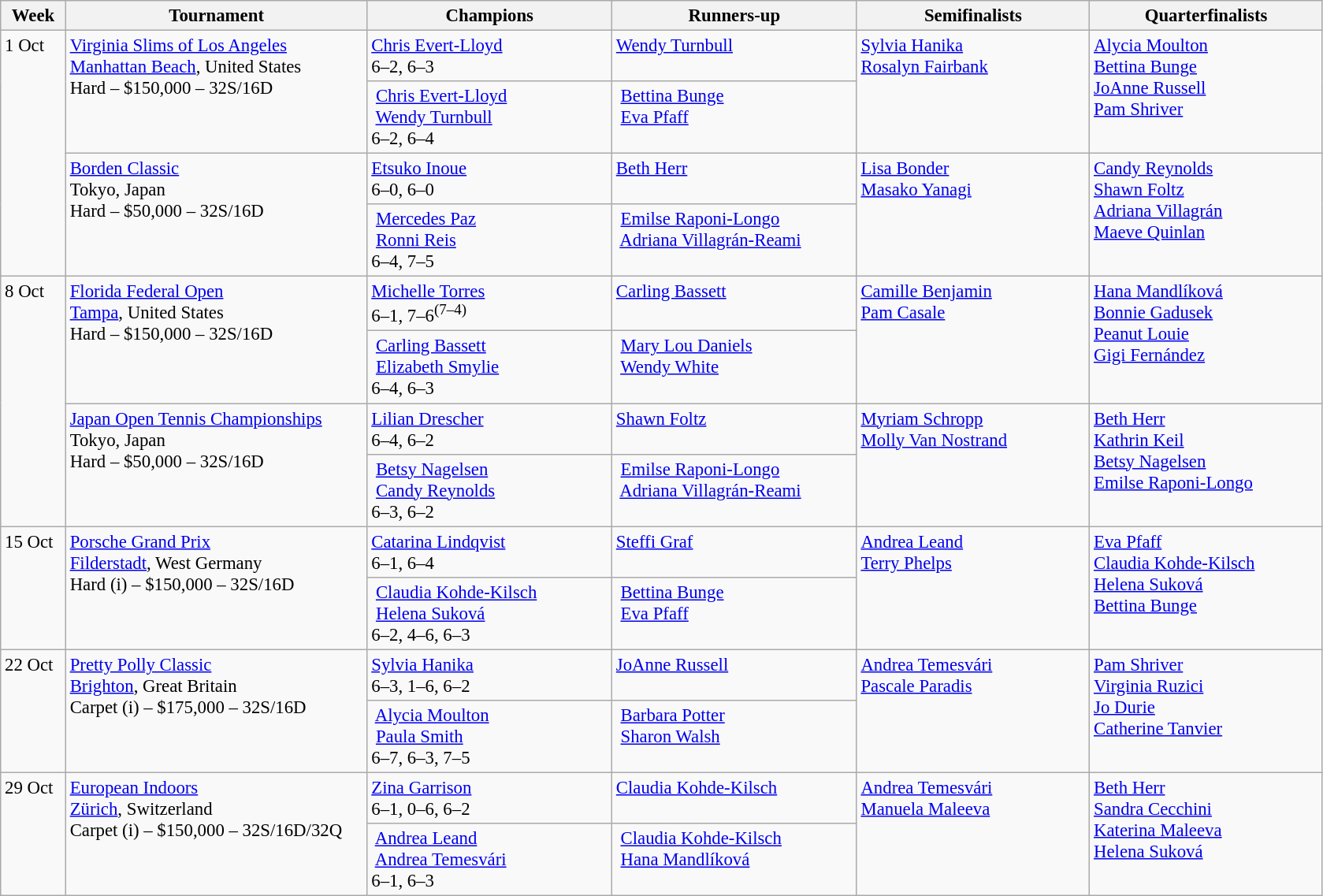<table class=wikitable style=font-size:95%>
<tr>
<th style="width:48px;">Week</th>
<th style="width:248px;">Tournament</th>
<th style="width:200px;">Champions</th>
<th style="width:200px;">Runners-up</th>
<th style="width:190px;">Semifinalists</th>
<th style="width:190px;">Quarterfinalists</th>
</tr>
<tr valign="top">
<td rowspan=4>1 Oct</td>
<td rowspan=2><a href='#'>Virginia Slims of Los Angeles</a><br> <a href='#'>Manhattan Beach</a>, United States<br>Hard – $150,000 – 32S/16D</td>
<td> <a href='#'>Chris Evert-Lloyd</a><br>6–2, 6–3</td>
<td> <a href='#'>Wendy Turnbull</a></td>
<td rowspan=2> <a href='#'>Sylvia Hanika</a> <br> <a href='#'>Rosalyn Fairbank</a></td>
<td rowspan=2> <a href='#'>Alycia Moulton</a>  <br> <a href='#'>Bettina Bunge</a> <br> <a href='#'>JoAnne Russell</a> <br> <a href='#'>Pam Shriver</a></td>
</tr>
<tr valign="top">
<td> <a href='#'>Chris Evert-Lloyd</a><br> <a href='#'>Wendy Turnbull</a><br>6–2, 6–4</td>
<td> <a href='#'>Bettina Bunge</a><br> <a href='#'>Eva Pfaff</a></td>
</tr>
<tr valign="top">
<td rowspan=2><a href='#'>Borden Classic</a><br> Tokyo, Japan<br>Hard – $50,000 – 32S/16D</td>
<td> <a href='#'>Etsuko Inoue</a><br>6–0, 6–0</td>
<td> <a href='#'>Beth Herr</a></td>
<td rowspan=2> <a href='#'>Lisa Bonder</a> <br> <a href='#'>Masako Yanagi</a></td>
<td rowspan=2> <a href='#'>Candy Reynolds</a>  <br> <a href='#'>Shawn Foltz</a> <br> <a href='#'>Adriana Villagrán</a> <br> <a href='#'>Maeve Quinlan</a></td>
</tr>
<tr valign="top">
<td> <a href='#'>Mercedes Paz</a><br> <a href='#'>Ronni Reis</a><br>6–4, 7–5</td>
<td> <a href='#'>Emilse Raponi-Longo</a><br> <a href='#'>Adriana Villagrán-Reami</a></td>
</tr>
<tr valign="top">
<td rowspan=4>8 Oct</td>
<td rowspan=2><a href='#'>Florida Federal Open</a><br> <a href='#'>Tampa</a>, United States<br>Hard – $150,000 – 32S/16D</td>
<td> <a href='#'>Michelle Torres</a><br>6–1, 7–6<sup>(7–4)</sup></td>
<td> <a href='#'>Carling Bassett</a></td>
<td rowspan=2> <a href='#'>Camille Benjamin</a> <br> <a href='#'>Pam Casale</a></td>
<td rowspan=2> <a href='#'>Hana Mandlíková</a>  <br> <a href='#'>Bonnie Gadusek</a> <br> <a href='#'>Peanut Louie</a> <br> <a href='#'>Gigi Fernández</a></td>
</tr>
<tr valign="top">
<td> <a href='#'>Carling Bassett</a><br> <a href='#'>Elizabeth Smylie</a><br>6–4, 6–3</td>
<td> <a href='#'>Mary Lou Daniels</a><br> <a href='#'>Wendy White</a></td>
</tr>
<tr valign="top">
<td rowspan=2><a href='#'>Japan Open Tennis Championships</a><br> Tokyo, Japan<br>Hard – $50,000 – 32S/16D</td>
<td> <a href='#'>Lilian Drescher</a><br>6–4, 6–2</td>
<td> <a href='#'>Shawn Foltz</a></td>
<td rowspan=2> <a href='#'>Myriam Schropp</a> <br> <a href='#'>Molly Van Nostrand</a></td>
<td rowspan=2> <a href='#'>Beth Herr</a>  <br> <a href='#'>Kathrin Keil</a> <br> <a href='#'>Betsy Nagelsen</a> <br> <a href='#'>Emilse Raponi-Longo</a></td>
</tr>
<tr valign="top">
<td> <a href='#'>Betsy Nagelsen</a><br> <a href='#'>Candy Reynolds</a><br>6–3, 6–2</td>
<td> <a href='#'>Emilse Raponi-Longo</a><br> <a href='#'>Adriana Villagrán-Reami</a></td>
</tr>
<tr valign="top">
<td rowspan=2>15 Oct</td>
<td rowspan=2><a href='#'>Porsche Grand Prix</a><br> <a href='#'>Filderstadt</a>, West Germany<br>Hard (i) – $150,000 – 32S/16D</td>
<td> <a href='#'>Catarina Lindqvist</a><br>6–1, 6–4</td>
<td> <a href='#'>Steffi Graf</a></td>
<td rowspan=2> <a href='#'>Andrea Leand</a> <br> <a href='#'>Terry Phelps</a></td>
<td rowspan=2> <a href='#'>Eva Pfaff</a>  <br> <a href='#'>Claudia Kohde-Kilsch</a> <br> <a href='#'>Helena Suková</a> <br> <a href='#'>Bettina Bunge</a></td>
</tr>
<tr valign="top">
<td> <a href='#'>Claudia Kohde-Kilsch</a><br> <a href='#'>Helena Suková</a><br>6–2, 4–6, 6–3</td>
<td> <a href='#'>Bettina Bunge</a><br> <a href='#'>Eva Pfaff</a></td>
</tr>
<tr valign="top">
<td rowspan=2>22 Oct</td>
<td rowspan=2><a href='#'>Pretty Polly Classic</a><br> <a href='#'>Brighton</a>, Great Britain<br>Carpet (i) – $175,000 – 32S/16D</td>
<td> <a href='#'>Sylvia Hanika</a><br>6–3, 1–6, 6–2</td>
<td> <a href='#'>JoAnne Russell</a></td>
<td rowspan=2> <a href='#'>Andrea Temesvári</a> <br> <a href='#'>Pascale Paradis</a></td>
<td rowspan=2> <a href='#'>Pam Shriver</a>  <br> <a href='#'>Virginia Ruzici</a> <br> <a href='#'>Jo Durie</a> <br> <a href='#'>Catherine Tanvier</a></td>
</tr>
<tr valign="top">
<td> <a href='#'>Alycia Moulton</a><br> <a href='#'>Paula Smith</a><br>6–7, 6–3, 7–5</td>
<td> <a href='#'>Barbara Potter</a><br> <a href='#'>Sharon Walsh</a></td>
</tr>
<tr valign="top">
<td rowspan=2>29 Oct</td>
<td rowspan=2><a href='#'>European Indoors</a><br> <a href='#'>Zürich</a>, Switzerland<br>Carpet (i) – $150,000 – 32S/16D/32Q</td>
<td> <a href='#'>Zina Garrison</a><br>6–1, 0–6, 6–2</td>
<td> <a href='#'>Claudia Kohde-Kilsch</a></td>
<td rowspan=2> <a href='#'>Andrea Temesvári</a> <br> <a href='#'>Manuela Maleeva</a></td>
<td rowspan=2> <a href='#'>Beth Herr</a>  <br> <a href='#'>Sandra Cecchini</a> <br> <a href='#'>Katerina Maleeva</a> <br> <a href='#'>Helena Suková</a></td>
</tr>
<tr valign="top">
<td> <a href='#'>Andrea Leand</a><br> <a href='#'>Andrea Temesvári</a><br>6–1, 6–3</td>
<td> <a href='#'>Claudia Kohde-Kilsch</a><br> <a href='#'>Hana Mandlíková</a></td>
</tr>
</table>
